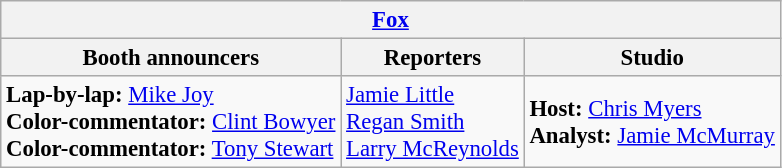<table class="wikitable" style="font-size: 95%">
<tr>
<th colspan="3"><a href='#'>Fox</a></th>
</tr>
<tr>
<th>Booth announcers</th>
<th>Reporters</th>
<th>Studio</th>
</tr>
<tr>
<td><strong>Lap-by-lap:</strong> <a href='#'>Mike Joy</a><br><strong>Color-commentator:</strong> <a href='#'>Clint Bowyer</a><br><strong>Color-commentator:</strong> <a href='#'>Tony Stewart</a></td>
<td><a href='#'>Jamie Little</a><br><a href='#'>Regan Smith</a><br><a href='#'>Larry McReynolds</a></td>
<td><strong>Host:</strong> <a href='#'>Chris Myers</a><br><strong>Analyst:</strong> <a href='#'>Jamie McMurray</a></td>
</tr>
</table>
